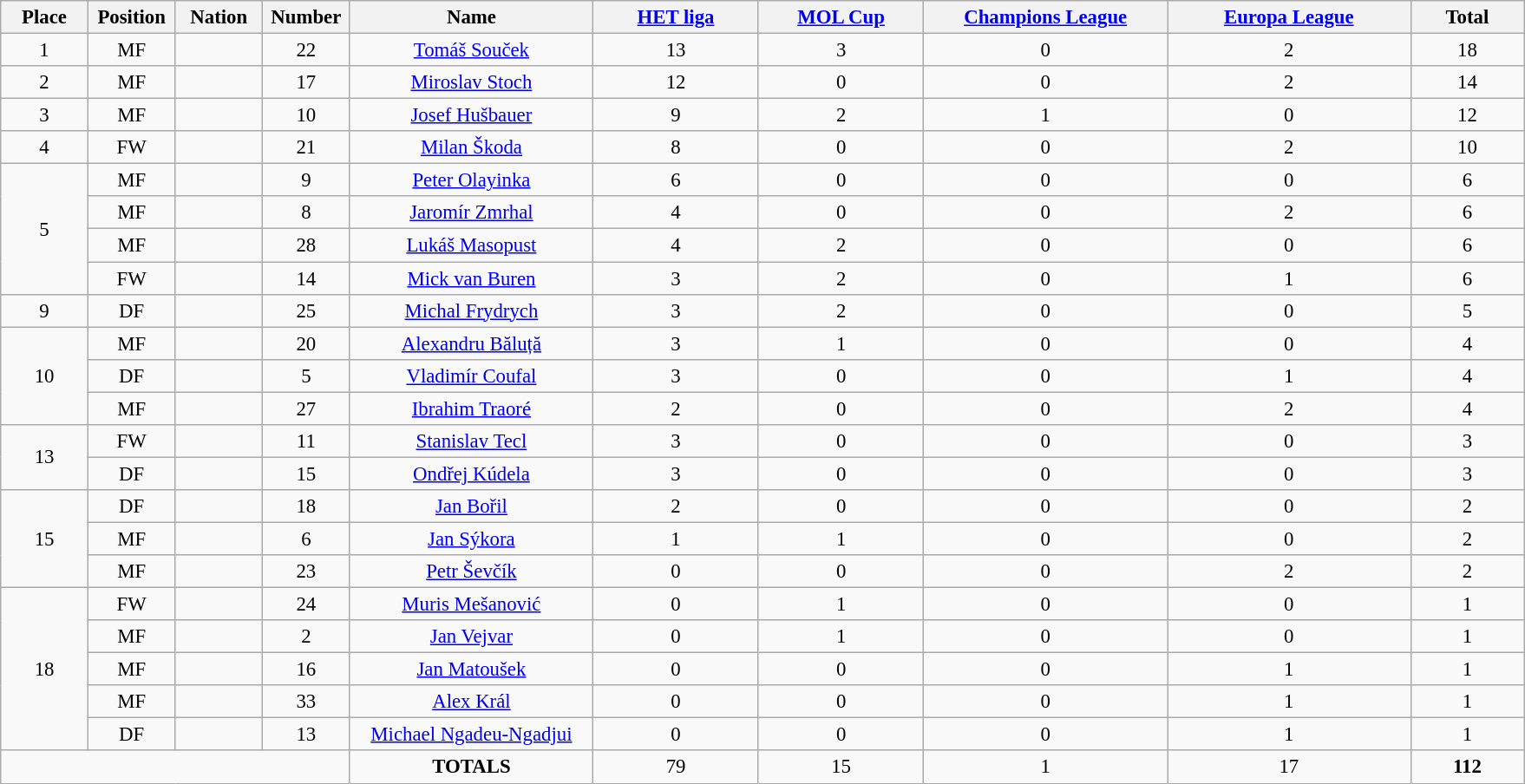<table class="wikitable" style="font-size: 95%; text-align: center;">
<tr>
<th width=60>Place</th>
<th width=60>Position</th>
<th width=60>Nation</th>
<th width=60>Number</th>
<th width=180>Name</th>
<th width=120><a href='#'>HET liga</a></th>
<th width=120><a href='#'>MOL Cup</a></th>
<th width=180><a href='#'>Champions League</a></th>
<th width=180><a href='#'>Europa League</a></th>
<th width=80>Total</th>
</tr>
<tr>
<td>1</td>
<td>MF</td>
<td></td>
<td>22</td>
<td><a href='#'>Tomáš Souček</a></td>
<td>13</td>
<td>3</td>
<td>0</td>
<td>2</td>
<td>18</td>
</tr>
<tr>
<td>2</td>
<td>MF</td>
<td></td>
<td>17</td>
<td><a href='#'>Miroslav Stoch</a></td>
<td>12</td>
<td>0</td>
<td>0</td>
<td>2</td>
<td>14</td>
</tr>
<tr>
<td>3</td>
<td>MF</td>
<td></td>
<td>10</td>
<td><a href='#'>Josef Hušbauer</a></td>
<td>9</td>
<td>2</td>
<td>1</td>
<td>0</td>
<td>12</td>
</tr>
<tr>
<td>4</td>
<td>FW</td>
<td></td>
<td>21</td>
<td><a href='#'>Milan Škoda</a></td>
<td>8</td>
<td>0</td>
<td>0</td>
<td>2</td>
<td>10</td>
</tr>
<tr>
<td rowspan="4">5</td>
<td>MF</td>
<td></td>
<td>9</td>
<td><a href='#'>Peter Olayinka</a></td>
<td>6</td>
<td>0</td>
<td>0</td>
<td>0</td>
<td>6</td>
</tr>
<tr>
<td>MF</td>
<td></td>
<td>8</td>
<td><a href='#'>Jaromír Zmrhal</a></td>
<td>4</td>
<td>0</td>
<td>0</td>
<td>2</td>
<td>6</td>
</tr>
<tr>
<td>MF</td>
<td></td>
<td>28</td>
<td><a href='#'>Lukáš Masopust</a></td>
<td>4</td>
<td>2</td>
<td>0</td>
<td>0</td>
<td>6</td>
</tr>
<tr>
<td>FW</td>
<td></td>
<td>14</td>
<td><a href='#'>Mick van Buren</a></td>
<td>3</td>
<td>2</td>
<td>0</td>
<td>1</td>
<td>6</td>
</tr>
<tr>
<td>9</td>
<td>DF</td>
<td></td>
<td>25</td>
<td><a href='#'>Michal Frydrych</a></td>
<td>3</td>
<td>2</td>
<td>0</td>
<td>0</td>
<td>5</td>
</tr>
<tr>
<td rowspan="3">10</td>
<td>MF</td>
<td></td>
<td>20</td>
<td><a href='#'>Alexandru Băluță</a></td>
<td>3</td>
<td>1</td>
<td>0</td>
<td>0</td>
<td>4</td>
</tr>
<tr>
<td>DF</td>
<td></td>
<td>5</td>
<td><a href='#'>Vladimír Coufal</a></td>
<td>3</td>
<td>0</td>
<td>0</td>
<td>1</td>
<td>4</td>
</tr>
<tr>
<td>MF</td>
<td></td>
<td>27</td>
<td><a href='#'>Ibrahim Traoré</a></td>
<td>2</td>
<td>0</td>
<td>0</td>
<td>2</td>
<td>4</td>
</tr>
<tr>
<td rowspan="2">13</td>
<td>FW</td>
<td></td>
<td>11</td>
<td><a href='#'>Stanislav Tecl</a></td>
<td>3</td>
<td>0</td>
<td>0</td>
<td>0</td>
<td>3</td>
</tr>
<tr>
<td>DF</td>
<td></td>
<td>15</td>
<td><a href='#'>Ondřej Kúdela</a></td>
<td>3</td>
<td>0</td>
<td>0</td>
<td>0</td>
<td>3</td>
</tr>
<tr>
<td rowspan="3">15</td>
<td>DF</td>
<td></td>
<td>18</td>
<td><a href='#'>Jan Bořil</a></td>
<td>2</td>
<td>0</td>
<td>0</td>
<td>0</td>
<td>2</td>
</tr>
<tr>
<td>MF</td>
<td></td>
<td>6</td>
<td><a href='#'>Jan Sýkora</a></td>
<td>1</td>
<td>1</td>
<td>0</td>
<td>0</td>
<td>2</td>
</tr>
<tr>
<td>MF</td>
<td></td>
<td>23</td>
<td><a href='#'>Petr Ševčík</a></td>
<td>0</td>
<td>0</td>
<td>0</td>
<td>2</td>
<td>2</td>
</tr>
<tr>
<td rowspan="5">18</td>
<td>FW</td>
<td></td>
<td>24</td>
<td><a href='#'>Muris Mešanović</a></td>
<td>0</td>
<td>1</td>
<td>0</td>
<td>0</td>
<td>1</td>
</tr>
<tr>
<td>MF</td>
<td></td>
<td>2</td>
<td><a href='#'>Jan Vejvar</a></td>
<td>0</td>
<td>1</td>
<td>0</td>
<td>0</td>
<td>1</td>
</tr>
<tr>
<td>MF</td>
<td></td>
<td>16</td>
<td><a href='#'>Jan Matoušek</a></td>
<td>0</td>
<td>0</td>
<td>0</td>
<td>1</td>
<td>1</td>
</tr>
<tr>
<td>MF</td>
<td></td>
<td>33</td>
<td><a href='#'>Alex Král</a></td>
<td>0</td>
<td>0</td>
<td>0</td>
<td>1</td>
<td>1</td>
</tr>
<tr>
<td>DF</td>
<td></td>
<td>13</td>
<td><a href='#'>Michael Ngadeu-Ngadjui</a></td>
<td>0</td>
<td>0</td>
<td>0</td>
<td>1</td>
<td>1</td>
</tr>
<tr>
<td colspan="4"></td>
<td><strong>TOTALS</strong></td>
<td>79</td>
<td>15</td>
<td>1</td>
<td>17</td>
<td><strong>112</strong></td>
</tr>
</table>
